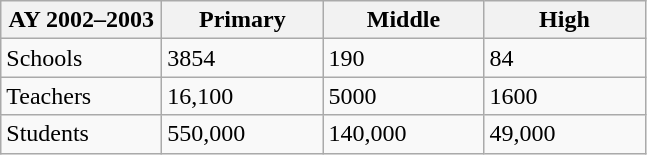<table class="wikitable">
<tr>
<th width="100">AY 2002–2003</th>
<th width="100">Primary</th>
<th width="100">Middle</th>
<th width="100">High</th>
</tr>
<tr>
<td>Schools</td>
<td>3854</td>
<td>190</td>
<td>84</td>
</tr>
<tr>
<td>Teachers</td>
<td>16,100</td>
<td>5000</td>
<td>1600</td>
</tr>
<tr>
<td>Students</td>
<td>550,000</td>
<td>140,000</td>
<td>49,000</td>
</tr>
</table>
